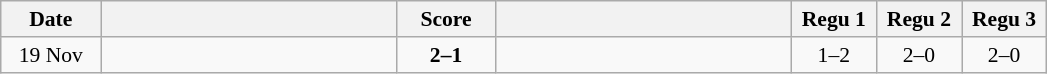<table class="wikitable" style="text-align: center; font-size:90% ">
<tr>
<th width="60">Date</th>
<th style="text-align:right; width:190px;"></th>
<th width="60">Score</th>
<th style="text-align:left; width:190px;"></th>
<th width="50">Regu 1</th>
<th width="50">Regu 2</th>
<th width="50">Regu 3</th>
</tr>
<tr>
<td>19 Nov</td>
<td align=right><strong></strong></td>
<td align=center><strong>2–1</strong></td>
<td style="text-align:left"></td>
<td>1–2</td>
<td>2–0</td>
<td>2–0</td>
</tr>
</table>
